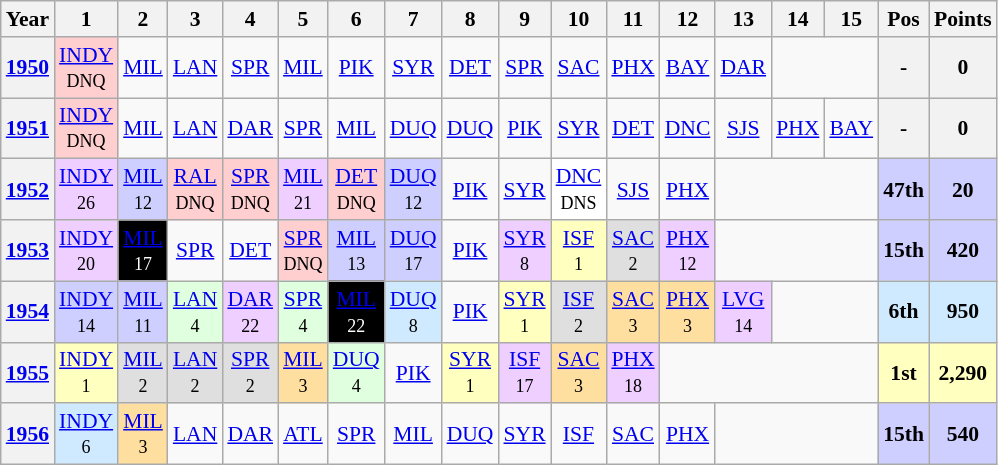<table class="wikitable" style="text-align:center; font-size:90%">
<tr>
<th>Year</th>
<th>1</th>
<th>2</th>
<th>3</th>
<th>4</th>
<th>5</th>
<th>6</th>
<th>7</th>
<th>8</th>
<th>9</th>
<th>10</th>
<th>11</th>
<th>12</th>
<th>13</th>
<th>14</th>
<th>15</th>
<th>Pos</th>
<th>Points</th>
</tr>
<tr>
<th rowspan=1><a href='#'>1950</a></th>
<td style="background:#FFCFCF;"><a href='#'>INDY</a><br><small>DNQ</small></td>
<td><a href='#'>MIL</a></td>
<td><a href='#'>LAN</a></td>
<td><a href='#'>SPR</a></td>
<td><a href='#'>MIL</a></td>
<td><a href='#'>PIK</a></td>
<td><a href='#'>SYR</a></td>
<td><a href='#'>DET</a></td>
<td><a href='#'>SPR</a></td>
<td><a href='#'>SAC</a></td>
<td><a href='#'>PHX</a></td>
<td><a href='#'>BAY</a></td>
<td><a href='#'>DAR</a></td>
<td colspan=2></td>
<th>-</th>
<th>0</th>
</tr>
<tr>
<th rowspan=1><a href='#'>1951</a></th>
<td style="background:#FFCFCF;"><a href='#'>INDY</a><br><small>DNQ</small></td>
<td><a href='#'>MIL</a></td>
<td><a href='#'>LAN</a></td>
<td><a href='#'>DAR</a></td>
<td><a href='#'>SPR</a></td>
<td><a href='#'>MIL</a></td>
<td><a href='#'>DUQ</a></td>
<td><a href='#'>DUQ</a></td>
<td><a href='#'>PIK</a></td>
<td><a href='#'>SYR</a></td>
<td><a href='#'>DET</a></td>
<td><a href='#'>DNC</a></td>
<td><a href='#'>SJS</a></td>
<td><a href='#'>PHX</a></td>
<td><a href='#'>BAY</a></td>
<th>-</th>
<th>0</th>
</tr>
<tr>
<th rowspan=1><a href='#'>1952</a></th>
<td style="background:#EFCFFF;"><a href='#'>INDY</a><br><small>26</small></td>
<td style="background:#CFCFFF;"><a href='#'>MIL</a><br><small>12</small></td>
<td style="background:#FFCFCF;"><a href='#'>RAL</a><br><small>DNQ</small></td>
<td style="background:#FFCFCF;"><a href='#'>SPR</a><br><small>DNQ</small></td>
<td style="background:#EFCFFF;"><a href='#'>MIL</a><br><small>21</small></td>
<td style="background:#FFCFCF;"><a href='#'>DET</a><br><small>DNQ</small></td>
<td style="background:#CFCFFF;"><a href='#'>DUQ</a><br><small>12</small></td>
<td><a href='#'>PIK</a></td>
<td><a href='#'>SYR</a></td>
<td style="background:#FFFFFF;"><a href='#'>DNC</a><br><small>DNS</small></td>
<td><a href='#'>SJS</a></td>
<td><a href='#'>PHX</a></td>
<td colspan=3></td>
<th style="background:#CFCFFF;">47th</th>
<th style="background:#CFCFFF;">20</th>
</tr>
<tr>
<th rowspan=1><a href='#'>1953</a></th>
<td style="background:#EFCFFF;"><a href='#'>INDY</a><br><small>20</small></td>
<td style="background:#000000; color:white;"><a href='#'>MIL</a><br><small>17</small></td>
<td><a href='#'>SPR</a></td>
<td><a href='#'>DET</a></td>
<td style="background:#FFCFCF;"><a href='#'>SPR</a><br><small>DNQ</small></td>
<td style="background:#CFCFFF;"><a href='#'>MIL</a><br><small>13</small></td>
<td style="background:#CFCFFF;"><a href='#'>DUQ</a><br><small>17</small></td>
<td><a href='#'>PIK</a></td>
<td style="background:#EFCFFF;"><a href='#'>SYR</a><br><small>8</small></td>
<td style="background:#FFFFBF;"><a href='#'>ISF</a><br><small>1</small></td>
<td style="background:#DFDFDF;"><a href='#'>SAC</a><br><small>2</small></td>
<td style="background:#EFCFFF;"><a href='#'>PHX</a><br><small>12</small></td>
<td colspan=3></td>
<th style="background:#CFCFFF;">15th</th>
<th style="background:#CFCFFF;">420</th>
</tr>
<tr>
<th rowspan=1><a href='#'>1954</a></th>
<td style="background:#CFCFFF;"><a href='#'>INDY</a><br><small>14</small></td>
<td style="background:#CFCFFF;"><a href='#'>MIL</a><br><small>11</small></td>
<td style="background:#DFFFDF;"><a href='#'>LAN</a><br><small>4</small></td>
<td style="background:#EFCFFF;"><a href='#'>DAR</a><br><small>22</small></td>
<td style="background:#DFFFDF;"><a href='#'>SPR</a><br><small>4</small></td>
<td style="background:#000000; color:white;"><a href='#'>MIL</a><br><small>22</small></td>
<td style="background:#CFEAFF;"><a href='#'>DUQ</a><br><small>8</small></td>
<td><a href='#'>PIK</a></td>
<td style="background:#FFFFBF;"><a href='#'>SYR</a><br><small>1</small></td>
<td style="background:#DFDFDF;"><a href='#'>ISF</a><br><small>2</small></td>
<td style="background:#FFDF9F;"><a href='#'>SAC</a><br><small>3</small></td>
<td style="background:#FFDF9F;"><a href='#'>PHX</a><br><small>3</small></td>
<td style="background:#EFCFFF;"><a href='#'>LVG</a><br><small>14</small></td>
<td colspan=2></td>
<th style="background:#CFEAFF;">6th</th>
<th style="background:#CFEAFF;">950</th>
</tr>
<tr>
<th rowspan=1><a href='#'>1955</a></th>
<td style="background:#FFFFBF;"><a href='#'>INDY</a><br><small>1</small></td>
<td style="background:#DFDFDF;"><a href='#'>MIL</a><br><small>2</small></td>
<td style="background:#DFDFDF;"><a href='#'>LAN</a><br><small>2</small></td>
<td style="background:#DFDFDF;"><a href='#'>SPR</a><br><small>2</small></td>
<td style="background:#FFDF9F;"><a href='#'>MIL</a><br><small>3</small></td>
<td style="background:#DFFFDF;"><a href='#'>DUQ</a><br><small>4</small></td>
<td><a href='#'>PIK</a></td>
<td style="background:#FFFFBF;"><a href='#'>SYR</a><br><small>1</small></td>
<td style="background:#EFCFFF;"><a href='#'>ISF</a><br><small>17</small></td>
<td style="background:#FFDF9F;"><a href='#'>SAC</a><br><small>3</small></td>
<td style="background:#EFCFFF;"><a href='#'>PHX</a><br><small>18</small></td>
<td colspan=4></td>
<th style="background:#FFFFBF;">1st</th>
<th style="background:#FFFFBF;">2,290</th>
</tr>
<tr>
<th rowspan=1><a href='#'>1956</a></th>
<td style="background:#CFEAFF;"><a href='#'>INDY</a><br><small>6</small></td>
<td style="background:#FFDF9F;"><a href='#'>MIL</a><br><small>3</small></td>
<td><a href='#'>LAN</a></td>
<td><a href='#'>DAR</a></td>
<td><a href='#'>ATL</a></td>
<td><a href='#'>SPR</a></td>
<td><a href='#'>MIL</a></td>
<td><a href='#'>DUQ</a></td>
<td><a href='#'>SYR</a></td>
<td><a href='#'>ISF</a></td>
<td><a href='#'>SAC</a></td>
<td><a href='#'>PHX</a></td>
<td colspan=3></td>
<th style="background:#CFCFFF;">15th</th>
<th style="background:#CFCFFF;">540</th>
</tr>
</table>
